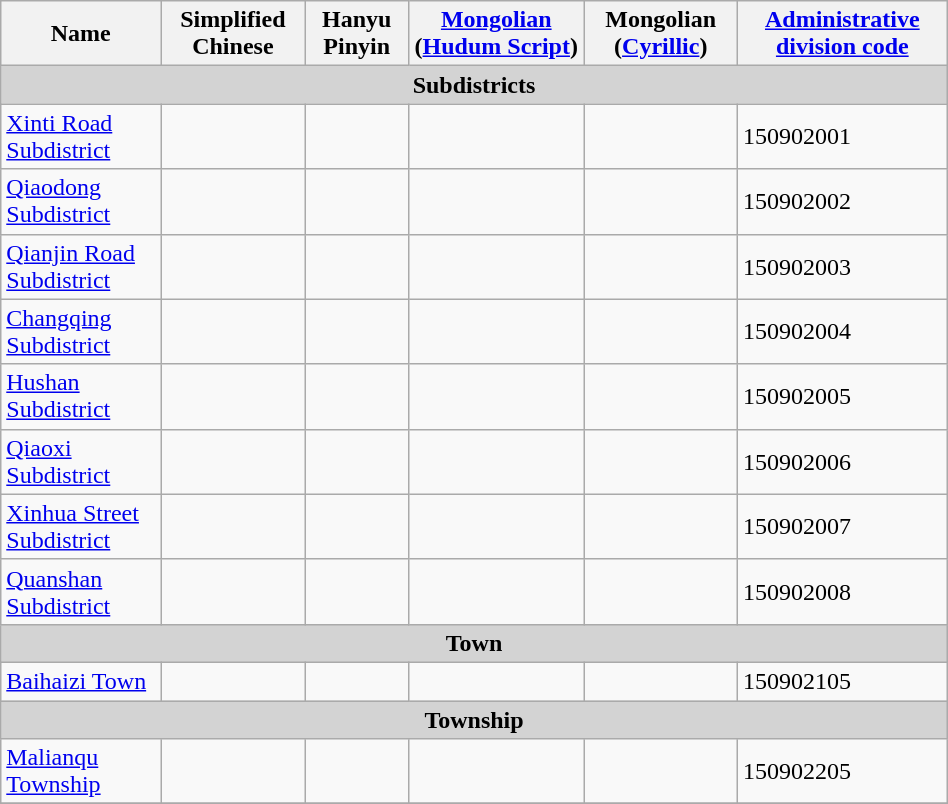<table class="wikitable" align="center" style="width:50%; border="1">
<tr>
<th>Name</th>
<th>Simplified Chinese</th>
<th>Hanyu Pinyin</th>
<th><a href='#'>Mongolian</a> (<a href='#'>Hudum Script</a>)</th>
<th>Mongolian (<a href='#'>Cyrillic</a>)</th>
<th><a href='#'>Administrative division code</a></th>
</tr>
<tr>
<td colspan="6"  style="text-align:center; background:#d3d3d3;"><strong>Subdistricts</strong></td>
</tr>
<tr --------->
<td><a href='#'>Xinti Road Subdistrict</a></td>
<td></td>
<td></td>
<td></td>
<td></td>
<td>150902001</td>
</tr>
<tr>
<td><a href='#'>Qiaodong Subdistrict</a></td>
<td></td>
<td></td>
<td></td>
<td></td>
<td>150902002</td>
</tr>
<tr>
<td><a href='#'>Qianjin Road Subdistrict</a></td>
<td></td>
<td></td>
<td></td>
<td></td>
<td>150902003</td>
</tr>
<tr>
<td><a href='#'>Changqing Subdistrict</a></td>
<td></td>
<td></td>
<td></td>
<td></td>
<td>150902004</td>
</tr>
<tr>
<td><a href='#'>Hushan Subdistrict</a></td>
<td></td>
<td></td>
<td></td>
<td></td>
<td>150902005</td>
</tr>
<tr>
<td><a href='#'>Qiaoxi Subdistrict</a></td>
<td></td>
<td></td>
<td></td>
<td></td>
<td>150902006</td>
</tr>
<tr>
<td><a href='#'>Xinhua Street Subdistrict</a></td>
<td></td>
<td></td>
<td></td>
<td></td>
<td>150902007</td>
</tr>
<tr>
<td><a href='#'>Quanshan Subdistrict</a></td>
<td></td>
<td></td>
<td></td>
<td></td>
<td>150902008</td>
</tr>
<tr>
<td colspan="6"  style="text-align:center; background:#d3d3d3;"><strong>Town</strong></td>
</tr>
<tr --------->
<td><a href='#'>Baihaizi Town</a></td>
<td></td>
<td></td>
<td></td>
<td></td>
<td>150902105</td>
</tr>
<tr>
<td colspan="6"  style="text-align:center; background:#d3d3d3;"><strong>Township</strong></td>
</tr>
<tr --------->
<td><a href='#'>Malianqu Township</a></td>
<td></td>
<td></td>
<td></td>
<td></td>
<td>150902205</td>
</tr>
<tr>
</tr>
</table>
